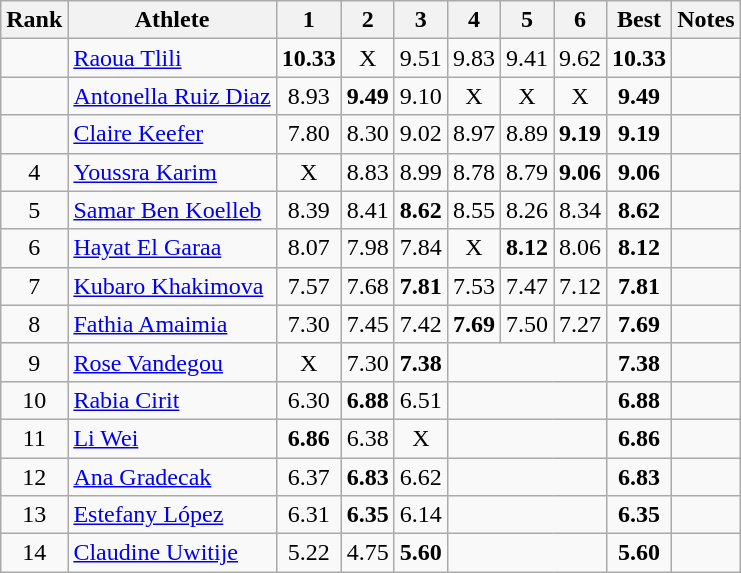<table class="wikitable sortable" style="text-align:center">
<tr>
<th>Rank</th>
<th>Athlete</th>
<th>1</th>
<th>2</th>
<th>3</th>
<th>4</th>
<th>5</th>
<th>6</th>
<th>Best</th>
<th>Notes</th>
</tr>
<tr>
<td></td>
<td style="text-align:left"><a href='#'>Raoua Tlili</a><br></td>
<td><strong>10.33</strong></td>
<td>X</td>
<td>9.51</td>
<td>9.83</td>
<td>9.41</td>
<td>9.62</td>
<td><strong>10.33</strong></td>
<td></td>
</tr>
<tr>
<td></td>
<td style="text-align:left"><a href='#'>Antonella Ruiz Diaz</a><br></td>
<td>8.93</td>
<td><strong>9.49</strong></td>
<td>9.10</td>
<td>X</td>
<td>X</td>
<td>X</td>
<td><strong>9.49</strong></td>
<td></td>
</tr>
<tr>
<td></td>
<td style="text-align:left"><a href='#'>Claire Keefer</a><br></td>
<td>7.80</td>
<td>8.30</td>
<td>9.02</td>
<td>8.97</td>
<td>8.89</td>
<td><strong>9.19</strong></td>
<td><strong>9.19</strong></td>
<td></td>
</tr>
<tr>
<td>4</td>
<td style="text-align:left"><a href='#'>Youssra Karim</a><br></td>
<td>X</td>
<td>8.83</td>
<td>8.99</td>
<td>8.78</td>
<td>8.79</td>
<td><strong>9.06</strong></td>
<td><strong>9.06</strong></td>
<td></td>
</tr>
<tr>
<td>5</td>
<td style="text-align:left"><a href='#'>Samar Ben Koelleb</a><br></td>
<td>8.39</td>
<td>8.41</td>
<td><strong>8.62</strong></td>
<td>8.55</td>
<td>8.26</td>
<td>8.34</td>
<td><strong>8.62</strong></td>
<td></td>
</tr>
<tr>
<td>6</td>
<td style="text-align:left"><a href='#'>Hayat El Garaa</a><br></td>
<td>8.07</td>
<td>7.98</td>
<td>7.84</td>
<td>X</td>
<td><strong>8.12</strong></td>
<td>8.06</td>
<td><strong>8.12</strong></td>
<td></td>
</tr>
<tr>
<td>7</td>
<td style="text-align:left"><a href='#'>Kubaro Khakimova</a><br></td>
<td>7.57</td>
<td>7.68</td>
<td><strong>7.81</strong></td>
<td>7.53</td>
<td>7.47</td>
<td>7.12</td>
<td><strong>7.81</strong></td>
<td></td>
</tr>
<tr>
<td>8</td>
<td style="text-align:left"><a href='#'>Fathia Amaimia</a><br></td>
<td>7.30</td>
<td>7.45</td>
<td>7.42</td>
<td><strong>7.69</strong></td>
<td>7.50</td>
<td>7.27</td>
<td><strong>7.69</strong></td>
<td></td>
</tr>
<tr>
<td>9</td>
<td style="text-align:left"><a href='#'>Rose Vandegou</a><br></td>
<td>X</td>
<td>7.30</td>
<td><strong>7.38</strong></td>
<td colspan=3></td>
<td><strong>7.38</strong></td>
<td></td>
</tr>
<tr>
<td>10</td>
<td style="text-align:left"><a href='#'>Rabia Cirit</a><br></td>
<td>6.30</td>
<td><strong>6.88</strong></td>
<td>6.51</td>
<td colspan=3></td>
<td><strong>6.88</strong></td>
<td></td>
</tr>
<tr>
<td>11</td>
<td style="text-align:left"><a href='#'>Li Wei</a><br></td>
<td><strong>6.86</strong></td>
<td>6.38</td>
<td>X</td>
<td colspan=3></td>
<td><strong>6.86</strong></td>
<td></td>
</tr>
<tr>
<td>12</td>
<td style="text-align:left"><a href='#'>Ana Gradecak</a><br></td>
<td>6.37</td>
<td><strong>6.83</strong></td>
<td>6.62</td>
<td colspan=3></td>
<td><strong>6.83</strong></td>
<td></td>
</tr>
<tr>
<td>13</td>
<td style="text-align:left"><a href='#'>Estefany López</a><br></td>
<td>6.31</td>
<td><strong>6.35</strong></td>
<td>6.14</td>
<td colspan=3></td>
<td><strong>6.35</strong></td>
<td></td>
</tr>
<tr>
<td>14</td>
<td style="text-align:left"><a href='#'>Claudine Uwitije</a><br></td>
<td>5.22</td>
<td>4.75</td>
<td><strong>5.60</strong></td>
<td colspan=3></td>
<td><strong>5.60</strong></td>
<td></td>
</tr>
</table>
